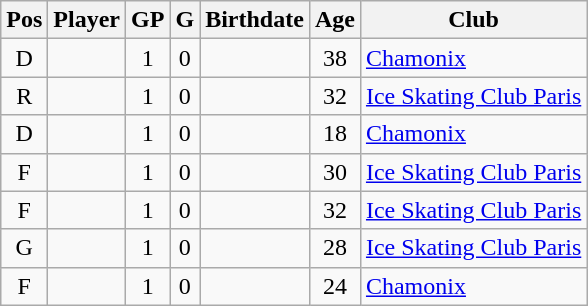<table class="wikitable sortable" style="text-align:center;">
<tr>
<th>Pos</th>
<th>Player</th>
<th>GP</th>
<th>G</th>
<th>Birthdate</th>
<th>Age</th>
<th>Club</th>
</tr>
<tr>
<td>D</td>
<td align="left"></td>
<td>1</td>
<td>0</td>
<td align="right"></td>
<td>38</td>
<td align="left"> <a href='#'>Chamonix</a></td>
</tr>
<tr>
<td>R</td>
<td align="left"></td>
<td>1</td>
<td>0</td>
<td align="right"></td>
<td>32</td>
<td align="left"> <a href='#'>Ice Skating Club Paris</a></td>
</tr>
<tr>
<td>D</td>
<td align="left"></td>
<td>1</td>
<td>0</td>
<td align="right"></td>
<td>18</td>
<td align="left"> <a href='#'>Chamonix</a></td>
</tr>
<tr>
<td>F</td>
<td align="left"></td>
<td>1</td>
<td>0</td>
<td align="right"></td>
<td>30</td>
<td align="left"> <a href='#'>Ice Skating Club Paris</a></td>
</tr>
<tr>
<td>F</td>
<td align="left"></td>
<td>1</td>
<td>0</td>
<td align="right"></td>
<td>32</td>
<td align="left"> <a href='#'>Ice Skating Club Paris</a></td>
</tr>
<tr>
<td>G</td>
<td align="left"></td>
<td>1</td>
<td>0</td>
<td align="right"></td>
<td>28</td>
<td align="left"> <a href='#'>Ice Skating Club Paris</a></td>
</tr>
<tr>
<td>F</td>
<td align="left"></td>
<td>1</td>
<td>0</td>
<td align="right"></td>
<td>24</td>
<td align="left"> <a href='#'>Chamonix</a></td>
</tr>
</table>
